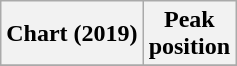<table class="wikitable plainrowheaders" style="text-align:center">
<tr>
<th>Chart (2019)</th>
<th>Peak<br>position</th>
</tr>
<tr>
</tr>
</table>
